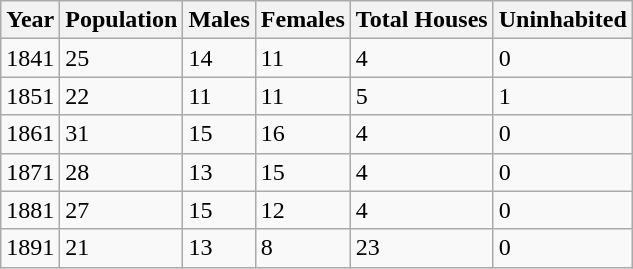<table class="wikitable">
<tr>
<th>Year</th>
<th>Population</th>
<th>Males</th>
<th>Females</th>
<th>Total Houses</th>
<th>Uninhabited</th>
</tr>
<tr>
<td>1841</td>
<td>25</td>
<td>14</td>
<td>11</td>
<td>4</td>
<td>0</td>
</tr>
<tr>
<td>1851</td>
<td>22</td>
<td>11</td>
<td>11</td>
<td>5</td>
<td>1</td>
</tr>
<tr>
<td>1861</td>
<td>31</td>
<td>15</td>
<td>16</td>
<td>4</td>
<td>0</td>
</tr>
<tr>
<td>1871</td>
<td>28</td>
<td>13</td>
<td>15</td>
<td>4</td>
<td>0</td>
</tr>
<tr>
<td>1881</td>
<td>27</td>
<td>15</td>
<td>12</td>
<td>4</td>
<td>0</td>
</tr>
<tr>
<td>1891</td>
<td>21</td>
<td>13</td>
<td>8</td>
<td>23</td>
<td>0</td>
</tr>
</table>
